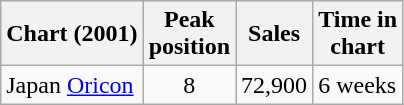<table class="wikitable">
<tr>
<th align="left">Chart (2001)</th>
<th align="center">Peak<br>position</th>
<th align="center">Sales</th>
<th align="center">Time in<br>chart</th>
</tr>
<tr>
<td align="left">Japan <a href='#'>Oricon</a></td>
<td align="center">8</td>
<td align="center">72,900</td>
<td align="">6 weeks</td>
</tr>
</table>
